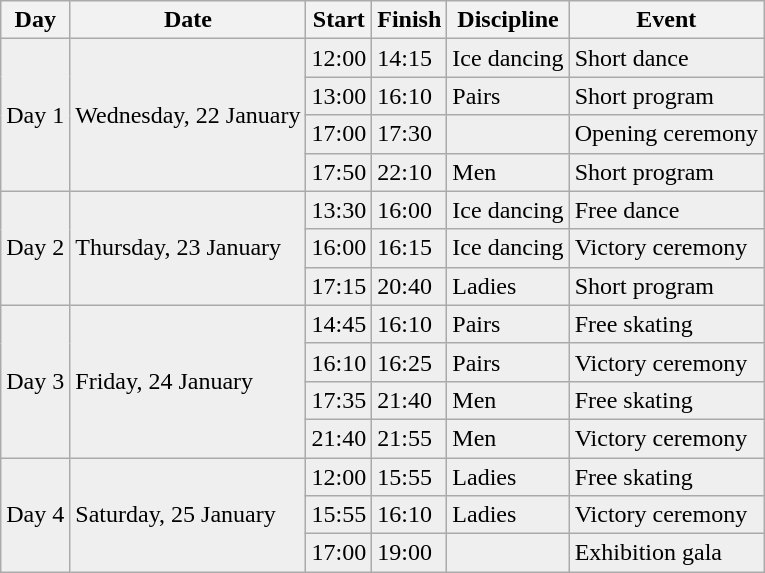<table class="wikitable">
<tr>
<th>Day</th>
<th>Date</th>
<th>Start</th>
<th>Finish</th>
<th>Discipline</th>
<th>Event</th>
</tr>
<tr style="background:#efefef; color:black">
<td rowspan=4>Day 1</td>
<td rowspan=4>Wednesday, 22 January</td>
<td>12:00</td>
<td>14:15</td>
<td>Ice dancing</td>
<td>Short dance</td>
</tr>
<tr style="background:#efefef; color:black">
<td>13:00</td>
<td>16:10</td>
<td>Pairs</td>
<td>Short program</td>
</tr>
<tr style="background:#efefef; color:black">
<td>17:00</td>
<td>17:30</td>
<td></td>
<td>Opening ceremony</td>
</tr>
<tr style="background:#efefef; color:black">
<td>17:50</td>
<td>22:10</td>
<td>Men</td>
<td>Short program</td>
</tr>
<tr style="background:#efefef; color:black">
<td rowspan=3>Day 2</td>
<td rowspan=3>Thursday, 23 January</td>
<td>13:30</td>
<td>16:00</td>
<td>Ice dancing</td>
<td>Free dance</td>
</tr>
<tr style="background:#efefef; color:black">
<td>16:00</td>
<td>16:15</td>
<td>Ice dancing</td>
<td>Victory ceremony</td>
</tr>
<tr style="background:#efefef; color:black">
<td>17:15</td>
<td>20:40</td>
<td>Ladies</td>
<td>Short program</td>
</tr>
<tr style="background:#efefef; color:black">
<td rowspan=4>Day 3</td>
<td rowspan=4>Friday, 24 January</td>
<td>14:45</td>
<td>16:10</td>
<td>Pairs</td>
<td>Free skating</td>
</tr>
<tr style="background:#efefef; color:black">
<td>16:10</td>
<td>16:25</td>
<td>Pairs</td>
<td>Victory ceremony</td>
</tr>
<tr style="background:#efefef; color:black">
<td>17:35</td>
<td>21:40</td>
<td>Men</td>
<td>Free skating</td>
</tr>
<tr style="background:#efefef; color:black">
<td>21:40</td>
<td>21:55</td>
<td>Men</td>
<td>Victory ceremony</td>
</tr>
<tr style="background:#efefef; color:black">
<td rowspan=3>Day 4</td>
<td rowspan=3>Saturday, 25 January</td>
<td>12:00</td>
<td>15:55</td>
<td>Ladies</td>
<td>Free skating</td>
</tr>
<tr style="background:#efefef; color:black">
<td>15:55</td>
<td>16:10</td>
<td>Ladies</td>
<td>Victory ceremony</td>
</tr>
<tr style="background:#efefef; color:black">
<td>17:00</td>
<td>19:00</td>
<td></td>
<td>Exhibition gala</td>
</tr>
</table>
